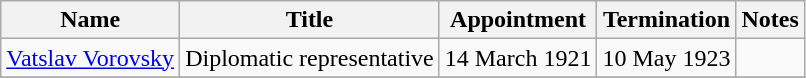<table class="wikitable">
<tr valign="middle">
<th>Name</th>
<th>Title</th>
<th>Appointment</th>
<th>Termination</th>
<th>Notes</th>
</tr>
<tr>
<td><a href='#'>Vatslav Vorovsky</a></td>
<td>Diplomatic representative</td>
<td>14 March 1921</td>
<td>10 May 1923</td>
<td></td>
</tr>
<tr>
</tr>
</table>
